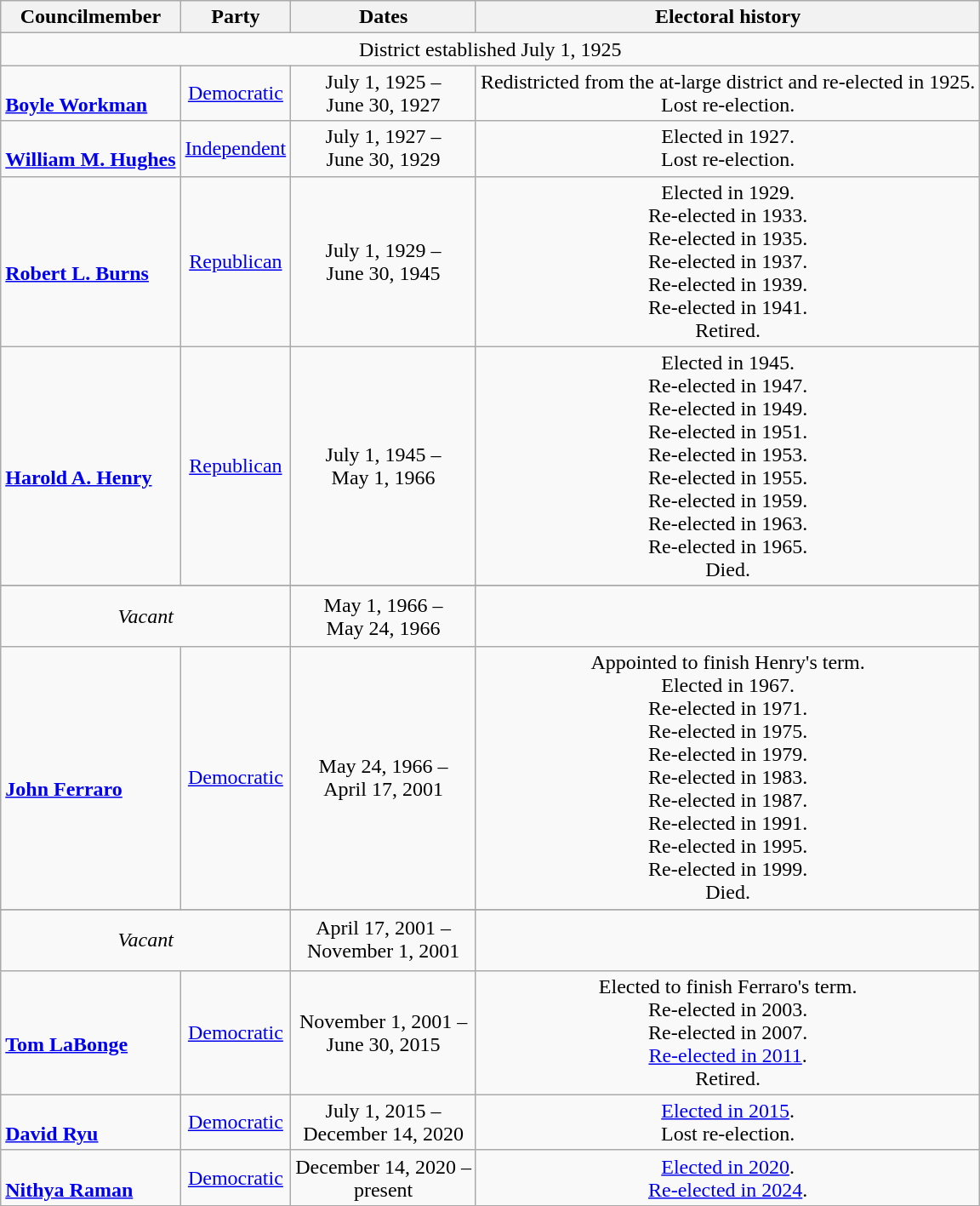<table class="wikitable" style="text-align:center;">
<tr>
<th>Councilmember</th>
<th>Party</th>
<th>Dates</th>
<th>Electoral history</th>
</tr>
<tr>
<td colspan="4">District established July 1, 1925</td>
</tr>
<tr>
<td align=left> <br> <strong><a href='#'>Boyle Workman</a></strong> <br> </td>
<td><a href='#'>Democratic</a></td>
<td nowrap>July 1, 1925 –<br> June 30, 1927</td>
<td>Redistricted from the at-large district and re-elected in 1925. <br> Lost re-election.</td>
</tr>
<tr>
<td align=left> <br> <strong><a href='#'>William M. Hughes</a></strong><br></td>
<td><a href='#'>Independent</a></td>
<td nowrap>July 1, 1927 –<br> June 30, 1929</td>
<td>Elected in 1927. <br> Lost re-election.</td>
</tr>
<tr>
<td rowspan="1" align="left"> <br> <strong><a href='#'>Robert L. Burns</a></strong><br> </td>
<td rowspan=1 ><a href='#'>Republican</a></td>
<td rowspan="1" nowrap="">July 1, 1929 –<br> June 30, 1945</td>
<td rowspan="1">Elected in 1929. <br> Re-elected in 1933. <br> Re-elected in 1935. <br> Re-elected in 1937. <br> Re-elected in 1939. <br> Re-elected in 1941. <br> Retired.</td>
</tr>
<tr>
<td rowspan="1" align="left"> <br> <strong><a href='#'>Harold A. Henry</a></strong><br> </td>
<td rowspan=1 ><a href='#'>Republican</a></td>
<td rowspan="1" nowrap="">July 1, 1945 –<br> May 1, 1966</td>
<td rowspan="1">Elected in 1945. <br> Re-elected in 1947. <br> Re-elected in 1949. <br> Re-elected in 1951. <br> Re-elected in 1953.  <br> Re-elected in 1955. <br> Re-elected in 1959. <br> Re-elected in 1963. <br> Re-elected in 1965. <br> Died.</td>
</tr>
<tr>
</tr>
<tr style="height:3em">
<td colspan="2"><em>Vacant</em></td>
<td nowrap="">May 1, 1966 –<br> May 24, 1966</td>
<td></td>
</tr>
<tr>
<td rowspan="1" align="left"> <br> <strong><a href='#'>John Ferraro</a></strong><br> </td>
<td rowspan=1 ><a href='#'>Democratic</a></td>
<td rowspan="1" nowrap="">May 24, 1966 –<br> April 17, 2001</td>
<td rowspan="1">Appointed to finish Henry's term. <br> Elected in 1967. <br> Re-elected in 1971. <br> Re-elected in 1975. <br> Re-elected in 1979. <br> Re-elected in 1983. <br> Re-elected in 1987. <br> Re-elected in 1991. <br> Re-elected in 1995. <br> Re-elected in 1999. <br> Died.</td>
</tr>
<tr>
</tr>
<tr style="height:3em">
<td colspan=2><em>Vacant</em></td>
<td nowrap>April 17, 2001 –<br> November 1, 2001</td>
<td></td>
</tr>
<tr>
<td align=left> <br> <strong><a href='#'>Tom LaBonge</a></strong><br> </td>
<td><a href='#'>Democratic</a></td>
<td nowrap>November 1, 2001 –<br> June 30, 2015</td>
<td>Elected to finish Ferraro's term. <br>Re-elected in 2003. <br> Re-elected in 2007. <br> <a href='#'>Re-elected in 2011</a>. <br> Retired.</td>
</tr>
<tr>
<td align=left> <br> <strong><a href='#'>David Ryu</a></strong><br> </td>
<td><a href='#'>Democratic</a></td>
<td nowrap>July 1, 2015 –<br> December 14, 2020</td>
<td><a href='#'>Elected in 2015</a>. <br> Lost re-election.</td>
</tr>
<tr>
<td align=left> <br> <strong><a href='#'>Nithya Raman</a></strong><br> </td>
<td><a href='#'>Democratic</a></td>
<td nowrap>December 14, 2020 –<br>present</td>
<td><a href='#'>Elected in 2020</a>. <br> <a href='#'>Re-elected in 2024</a>.</td>
</tr>
</table>
